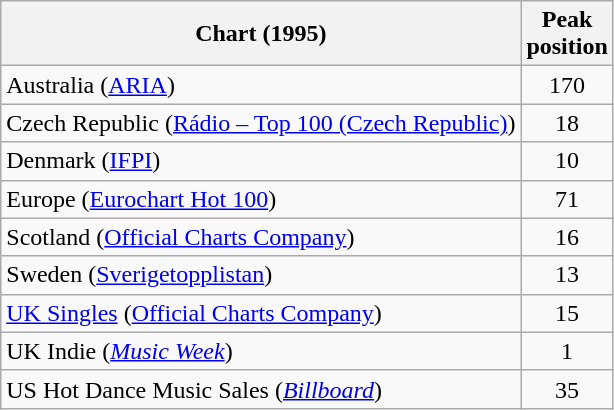<table class="wikitable sortable">
<tr>
<th>Chart (1995)</th>
<th>Peak<br>position</th>
</tr>
<tr>
<td align="left">Australia (<a href='#'>ARIA</a>)</td>
<td align="center">170</td>
</tr>
<tr>
<td align="left">Czech Republic (<a href='#'>Rádio – Top 100 (Czech Republic)</a>)</td>
<td align="center">18</td>
</tr>
<tr>
<td align="left">Denmark (<a href='#'>IFPI</a>)</td>
<td align="center">10</td>
</tr>
<tr>
<td align="left">Europe (<a href='#'>Eurochart Hot 100</a>)</td>
<td align="center">71</td>
</tr>
<tr>
<td align="left">Scotland (<a href='#'>Official Charts Company</a>)</td>
<td align="center">16</td>
</tr>
<tr>
<td align="left">Sweden (<a href='#'>Sverigetopplistan</a>)</td>
<td align="center">13</td>
</tr>
<tr>
<td align="left"><a href='#'>UK Singles</a> (<a href='#'>Official Charts Company</a>)</td>
<td align="center">15</td>
</tr>
<tr>
<td align="left">UK Indie (<em><a href='#'>Music Week</a></em>)</td>
<td align=center>1</td>
</tr>
<tr>
<td align="left">US Hot Dance Music Sales (<em><a href='#'>Billboard</a></em>)</td>
<td align="center">35</td>
</tr>
</table>
